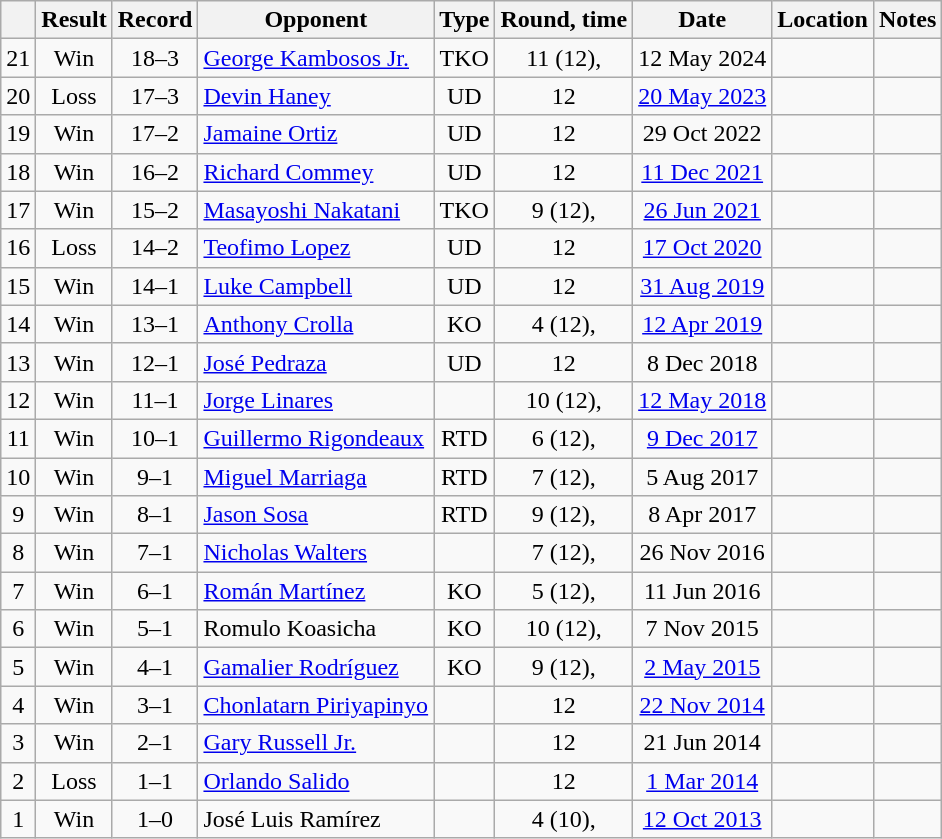<table class="wikitable" style="text-align:center">
<tr>
<th></th>
<th>Result</th>
<th>Record</th>
<th>Opponent</th>
<th>Type</th>
<th>Round, time</th>
<th>Date</th>
<th>Location</th>
<th>Notes</th>
</tr>
<tr>
<td>21</td>
<td>Win</td>
<td>18–3</td>
<td style="text-align:left;"><a href='#'>George Kambosos Jr.</a></td>
<td>TKO</td>
<td>11 (12), </td>
<td>12 May 2024</td>
<td style="text-align:left;"></td>
<td style="text-align:left;"></td>
</tr>
<tr>
<td>20</td>
<td>Loss</td>
<td>17–3</td>
<td style="text-align:left;"><a href='#'>Devin Haney</a></td>
<td>UD</td>
<td>12</td>
<td><a href='#'>20 May 2023</a></td>
<td style="text-align:left;"></td>
<td style="text-align:left;"></td>
</tr>
<tr>
<td>19</td>
<td>Win</td>
<td>17–2</td>
<td style="text-align:left;"><a href='#'>Jamaine Ortiz</a></td>
<td>UD</td>
<td>12</td>
<td>29 Oct 2022</td>
<td style="text-align:left;"></td>
<td></td>
</tr>
<tr>
<td>18</td>
<td>Win</td>
<td>16–2</td>
<td style="text-align:left;"><a href='#'>Richard Commey</a></td>
<td>UD</td>
<td>12</td>
<td><a href='#'>11 Dec 2021</a></td>
<td style="text-align:left;"></td>
<td style="text-align:left;"></td>
</tr>
<tr>
<td>17</td>
<td>Win</td>
<td>15–2</td>
<td style="text-align:left;"><a href='#'>Masayoshi Nakatani</a></td>
<td>TKO</td>
<td>9 (12), </td>
<td><a href='#'>26 Jun 2021</a></td>
<td style="text-align:left;"></td>
<td></td>
</tr>
<tr>
<td>16</td>
<td>Loss</td>
<td>14–2</td>
<td style="text-align:left;"><a href='#'>Teofimo Lopez</a></td>
<td>UD</td>
<td>12</td>
<td><a href='#'>17 Oct 2020</a></td>
<td style="text-align:left;"></td>
<td style="text-align:left;"></td>
</tr>
<tr>
<td>15</td>
<td>Win</td>
<td>14–1</td>
<td style="text-align:left;"><a href='#'>Luke Campbell</a></td>
<td>UD</td>
<td>12</td>
<td><a href='#'>31 Aug 2019</a></td>
<td style="text-align:left;"></td>
<td style="text-align:left;"></td>
</tr>
<tr>
<td>14</td>
<td>Win</td>
<td>13–1</td>
<td style="text-align:left;"><a href='#'>Anthony Crolla</a></td>
<td>KO</td>
<td>4 (12), </td>
<td><a href='#'>12 Apr 2019</a></td>
<td style="text-align:left;"></td>
<td style="text-align:left;"></td>
</tr>
<tr>
<td>13</td>
<td>Win</td>
<td>12–1</td>
<td style="text-align:left;"><a href='#'>José Pedraza</a></td>
<td>UD</td>
<td>12</td>
<td>8 Dec 2018</td>
<td style="text-align:left;"></td>
<td style="text-align:left;"></td>
</tr>
<tr>
<td>12</td>
<td>Win</td>
<td>11–1</td>
<td style="text-align:left;"><a href='#'>Jorge Linares</a></td>
<td></td>
<td>10 (12), </td>
<td><a href='#'>12 May 2018</a></td>
<td style="text-align:left;"></td>
<td style="text-align:left;"></td>
</tr>
<tr>
<td>11</td>
<td>Win</td>
<td>10–1</td>
<td style="text-align:left;"><a href='#'>Guillermo Rigondeaux</a></td>
<td>RTD</td>
<td>6 (12), </td>
<td><a href='#'>9 Dec 2017</a></td>
<td style="text-align:left;"></td>
<td style="text-align:left;"></td>
</tr>
<tr>
<td>10</td>
<td>Win</td>
<td>9–1</td>
<td style="text-align:left;"><a href='#'>Miguel Marriaga</a></td>
<td>RTD</td>
<td>7 (12), </td>
<td>5 Aug 2017</td>
<td style="text-align:left;"></td>
<td style="text-align:left;"></td>
</tr>
<tr>
<td>9</td>
<td>Win</td>
<td>8–1</td>
<td style="text-align:left;"><a href='#'>Jason Sosa</a></td>
<td>RTD</td>
<td>9 (12), </td>
<td>8 Apr 2017</td>
<td style="text-align:left;"></td>
<td style="text-align:left;"></td>
</tr>
<tr>
<td>8</td>
<td>Win</td>
<td>7–1</td>
<td style="text-align:left;"><a href='#'>Nicholas Walters</a></td>
<td></td>
<td>7 (12), </td>
<td>26 Nov 2016</td>
<td style="text-align:left;"></td>
<td style="text-align:left;"></td>
</tr>
<tr>
<td>7</td>
<td>Win</td>
<td>6–1</td>
<td style="text-align:left;"><a href='#'>Román Martínez</a></td>
<td>KO</td>
<td>5 (12), </td>
<td>11 Jun 2016</td>
<td style="text-align:left;"></td>
<td style="text-align:left;"></td>
</tr>
<tr>
<td>6</td>
<td>Win</td>
<td>5–1</td>
<td style="text-align:left;">Romulo Koasicha</td>
<td>KO</td>
<td>10 (12), </td>
<td>7 Nov 2015</td>
<td style="text-align:left;"></td>
<td style="text-align:left;"></td>
</tr>
<tr>
<td>5</td>
<td>Win</td>
<td>4–1</td>
<td style="text-align:left;"><a href='#'>Gamalier Rodríguez</a></td>
<td>KO</td>
<td>9 (12), </td>
<td><a href='#'>2 May 2015</a></td>
<td style="text-align:left;"></td>
<td style="text-align:left;"></td>
</tr>
<tr>
<td>4</td>
<td>Win</td>
<td>3–1</td>
<td style="text-align:left;"><a href='#'>Chonlatarn Piriyapinyo</a></td>
<td></td>
<td>12</td>
<td><a href='#'>22 Nov 2014</a></td>
<td style="text-align:left;"></td>
<td style="text-align:left;"></td>
</tr>
<tr>
<td>3</td>
<td>Win</td>
<td>2–1</td>
<td style="text-align:left;"><a href='#'>Gary Russell Jr.</a></td>
<td></td>
<td>12</td>
<td>21 Jun 2014</td>
<td style="text-align:left;"></td>
<td style="text-align:left;"></td>
</tr>
<tr>
<td>2</td>
<td>Loss</td>
<td>1–1</td>
<td style="text-align:left;"><a href='#'>Orlando Salido</a></td>
<td></td>
<td>12</td>
<td><a href='#'>1 Mar 2014</a></td>
<td style="text-align:left;"></td>
<td style="text-align:left;"></td>
</tr>
<tr>
<td>1</td>
<td>Win</td>
<td>1–0</td>
<td style="text-align:left;">José Luis Ramírez</td>
<td></td>
<td>4 (10), </td>
<td><a href='#'>12 Oct 2013</a></td>
<td style="text-align:left;"></td>
<td style="text-align:left;"></td>
</tr>
</table>
